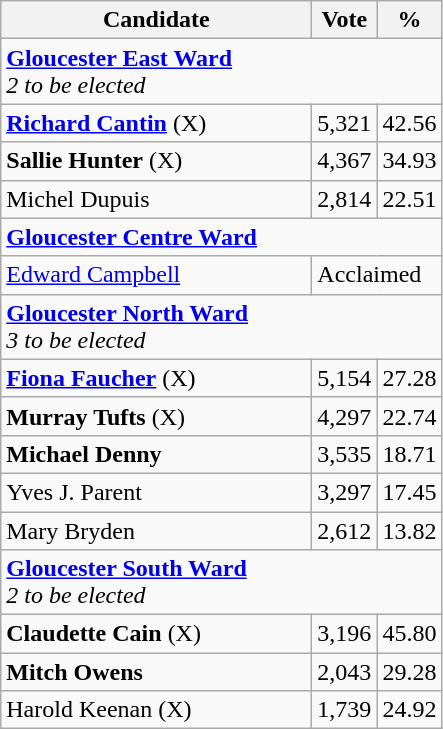<table class="wikitable">
<tr>
<th bgcolor="#DDDDFF" width="200px">Candidate</th>
<th bgcolor="#DDDDFF">Vote</th>
<th bgcolor="#DDDDFF">%</th>
</tr>
<tr>
<td colspan="4"><strong><a href='#'>Gloucester East Ward</a></strong> <br> <em>2 to be elected</em></td>
</tr>
<tr>
<td><strong><a href='#'>Richard Cantin</a></strong> (X)</td>
<td>5,321</td>
<td>42.56</td>
</tr>
<tr>
<td><strong>Sallie Hunter</strong> (X)</td>
<td>4,367</td>
<td>34.93</td>
</tr>
<tr>
<td>Michel Dupuis</td>
<td>2,814</td>
<td>22.51</td>
</tr>
<tr>
<td colspan="4"><strong><a href='#'>Gloucester Centre Ward</a></strong></td>
</tr>
<tr>
<td><a href='#'>Edward Campbell</a></td>
<td colspan="2">Acclaimed</td>
</tr>
<tr>
<td colspan="4"><strong><a href='#'>Gloucester North Ward</a></strong> <br> <em>3 to be elected</em></td>
</tr>
<tr>
<td><strong><a href='#'>Fiona Faucher</a></strong> (X)</td>
<td>5,154</td>
<td>27.28</td>
</tr>
<tr>
<td><strong>Murray Tufts</strong> (X)</td>
<td>4,297</td>
<td>22.74</td>
</tr>
<tr>
<td><strong>Michael Denny</strong></td>
<td>3,535</td>
<td>18.71</td>
</tr>
<tr>
<td>Yves J. Parent</td>
<td>3,297</td>
<td>17.45</td>
</tr>
<tr>
<td>Mary Bryden</td>
<td>2,612</td>
<td>13.82</td>
</tr>
<tr>
<td colspan="4"><strong><a href='#'>Gloucester South Ward</a></strong> <br> <em>2 to be elected</em></td>
</tr>
<tr>
<td><strong>Claudette Cain</strong> (X)</td>
<td>3,196</td>
<td>45.80</td>
</tr>
<tr>
<td><strong>Mitch Owens</strong></td>
<td>2,043</td>
<td>29.28</td>
</tr>
<tr>
<td>Harold Keenan (X)</td>
<td>1,739</td>
<td>24.92</td>
</tr>
</table>
